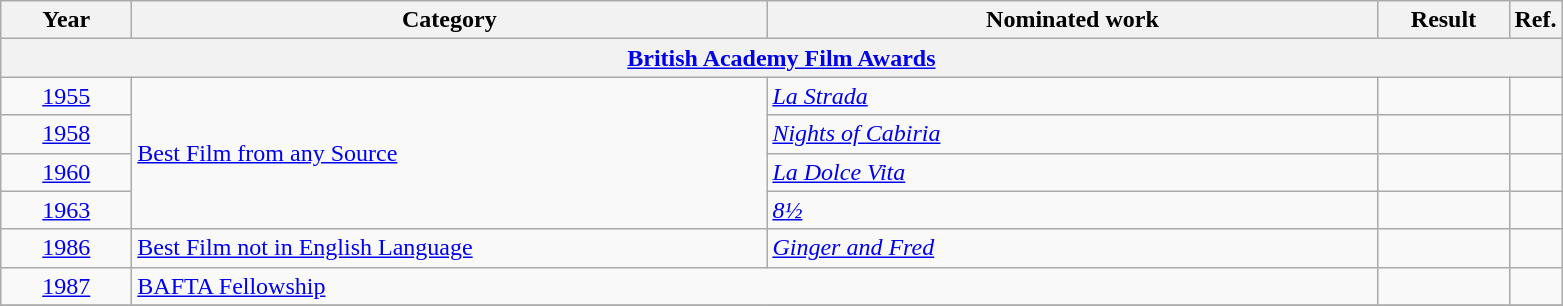<table class=wikitable>
<tr>
<th scope="col" style="width:5em;">Year</th>
<th scope="col" style="width:26em;">Category</th>
<th scope="col" style="width:25em;">Nominated work</th>
<th scope="col" style="width:5em;">Result</th>
<th>Ref.</th>
</tr>
<tr>
<th colspan=5><a href='#'>British Academy Film Awards</a></th>
</tr>
<tr>
<td style="text-align:center;"><a href='#'>1955</a></td>
<td rowspan=4><a href='#'>Best Film from any Source</a></td>
<td><em><a href='#'>La Strada</a></em></td>
<td></td>
<td></td>
</tr>
<tr>
<td style="text-align:center;"><a href='#'>1958</a></td>
<td><em><a href='#'>Nights of Cabiria</a></em></td>
<td></td>
<td></td>
</tr>
<tr>
<td style="text-align:center;"><a href='#'>1960</a></td>
<td><em><a href='#'>La Dolce Vita</a></em></td>
<td></td>
<td></td>
</tr>
<tr>
<td style="text-align:center;"><a href='#'>1963</a></td>
<td><em><a href='#'>8½</a></em></td>
<td></td>
<td></td>
</tr>
<tr>
<td style="text-align:center;"><a href='#'>1986</a></td>
<td><a href='#'>Best Film not in English Language</a></td>
<td><em><a href='#'>Ginger and Fred</a></em></td>
<td></td>
<td></td>
</tr>
<tr>
<td style="text-align:center;"><a href='#'>1987</a></td>
<td colspan=2><a href='#'>BAFTA Fellowship</a></td>
<td></td>
<td></td>
</tr>
<tr>
</tr>
</table>
